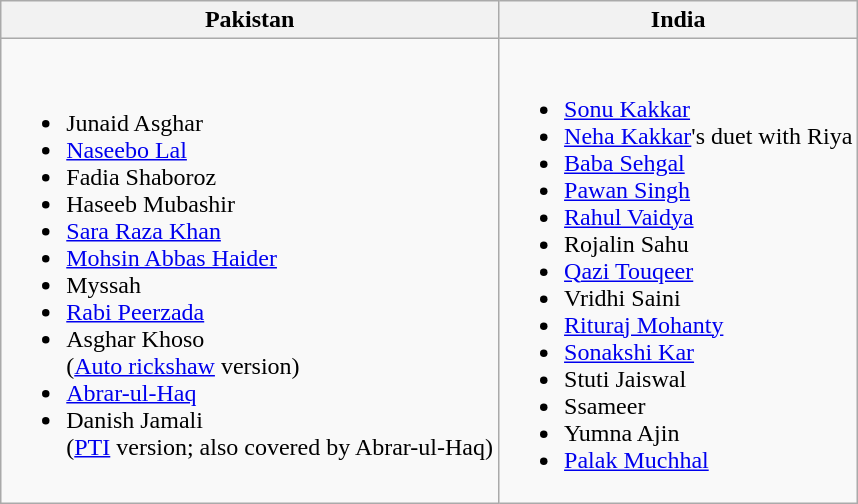<table class="wikitable">
<tr>
<th>Pakistan</th>
<th>India</th>
</tr>
<tr>
<td><br><ul><li>Junaid Asghar</li><li><a href='#'>Naseebo Lal</a></li><li>Fadia Shaboroz</li><li>Haseeb Mubashir</li><li><a href='#'>Sara Raza Khan</a></li><li><a href='#'>Mohsin Abbas Haider</a></li><li>Myssah</li><li><a href='#'>Rabi Peerzada</a></li><li>Asghar Khoso<br>(<a href='#'>Auto rickshaw</a> version)</li><li><a href='#'>Abrar-ul-Haq</a></li><li>Danish Jamali<br>(<a href='#'>PTI</a> version; also covered by Abrar-ul-Haq)</li></ul></td>
<td><br><ul><li><a href='#'>Sonu Kakkar</a></li><li><a href='#'>Neha Kakkar</a>'s duet with Riya</li><li><a href='#'>Baba Sehgal</a></li><li><a href='#'>Pawan Singh</a></li><li><a href='#'>Rahul Vaidya</a></li><li>Rojalin Sahu</li><li><a href='#'>Qazi Touqeer</a></li><li>Vridhi Saini</li><li><a href='#'>Rituraj Mohanty</a></li><li><a href='#'>Sonakshi Kar</a></li><li>Stuti Jaiswal</li><li>Ssameer</li><li>Yumna Ajin</li><li><a href='#'>Palak Muchhal</a></li></ul></td>
</tr>
</table>
